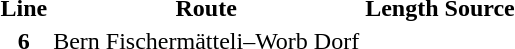<table>
<tr>
<th><strong>Line</strong></th>
<th><strong>Route</strong></th>
<th><strong>Length</strong></th>
<th>Source</th>
</tr>
<tr>
<td style = "text-align: center"><strong>6</strong></td>
<td>Bern Fischermätteli–Worb Dorf</td>
<td></td>
<td></td>
</tr>
</table>
